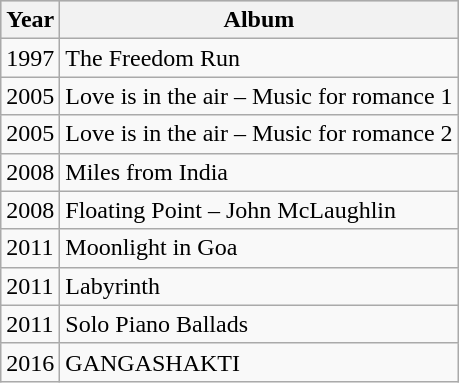<table class="wikitable">
<tr style="background:#ccc;">
<th>Year</th>
<th>Album</th>
</tr>
<tr>
<td>1997</td>
<td>The Freedom Run</td>
</tr>
<tr>
<td>2005</td>
<td>Love is in the air – Music for romance 1</td>
</tr>
<tr>
<td>2005</td>
<td>Love is in the air – Music for romance 2</td>
</tr>
<tr>
<td>2008</td>
<td>Miles from India</td>
</tr>
<tr>
<td>2008</td>
<td>Floating Point – John McLaughlin</td>
</tr>
<tr>
<td>2011</td>
<td>Moonlight in Goa</td>
</tr>
<tr>
<td>2011</td>
<td>Labyrinth</td>
</tr>
<tr>
<td>2011</td>
<td>Solo Piano Ballads</td>
</tr>
<tr>
<td>2016</td>
<td>GANGASHAKTI</td>
</tr>
</table>
